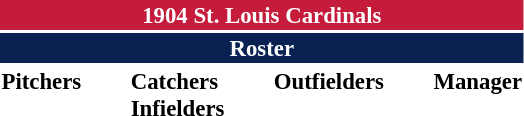<table class="toccolours" style="font-size: 95%;">
<tr>
<th colspan="10" style="background-color: #c41c3a; color: white; text-align: center;">1904 St. Louis Cardinals</th>
</tr>
<tr>
<td colspan="10" style="background-color: #0a2252; color: white; text-align: center;"><strong>Roster</strong></td>
</tr>
<tr>
<td valign="top"><strong>Pitchers</strong><br>





</td>
<td width="25px"></td>
<td valign="top"><strong>Catchers</strong><br>





<strong>Infielders</strong>






</td>
<td width="25px"></td>
<td valign="top"><strong>Outfielders</strong><br>



</td>
<td width="25px"></td>
<td valign="top"><strong>Manager</strong><br></td>
</tr>
</table>
